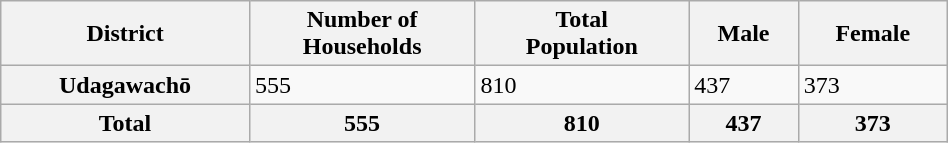<table class="sortable wikitable" style="width:50%" style="text-align:right">
<tr>
<th>District</th>
<th>Number of<br>Households</th>
<th>Total<br>Population</th>
<th>Male</th>
<th>Female</th>
</tr>
<tr>
<th>Udagawachō</th>
<td>555</td>
<td>810</td>
<td>437</td>
<td>373</td>
</tr>
<tr>
<th>Total</th>
<th>555</th>
<th>810</th>
<th>437</th>
<th>373</th>
</tr>
</table>
